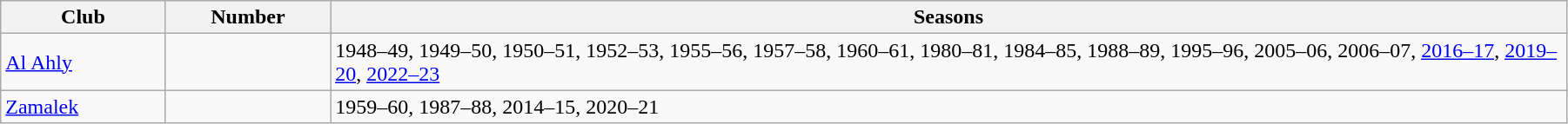<table class="wikitable sortable" style="width:95%;">
<tr>
<th style="width:10%;">Club</th>
<th style="width:10%;">Number</th>
<th style="width:75%;">Seasons</th>
</tr>
<tr>
<td><a href='#'>Al Ahly</a></td>
<td></td>
<td>1948–49, 1949–50, 1950–51, 1952–53, 1955–56, 1957–58, 1960–61, 1980–81, 1984–85, 1988–89, 1995–96, 2005–06, 2006–07, <a href='#'>2016–17</a>, <a href='#'>2019–20</a>, <a href='#'>2022–23</a></td>
</tr>
<tr>
<td><a href='#'>Zamalek</a></td>
<td></td>
<td>1959–60, 1987–88,  2014–15, 2020–21</td>
</tr>
</table>
